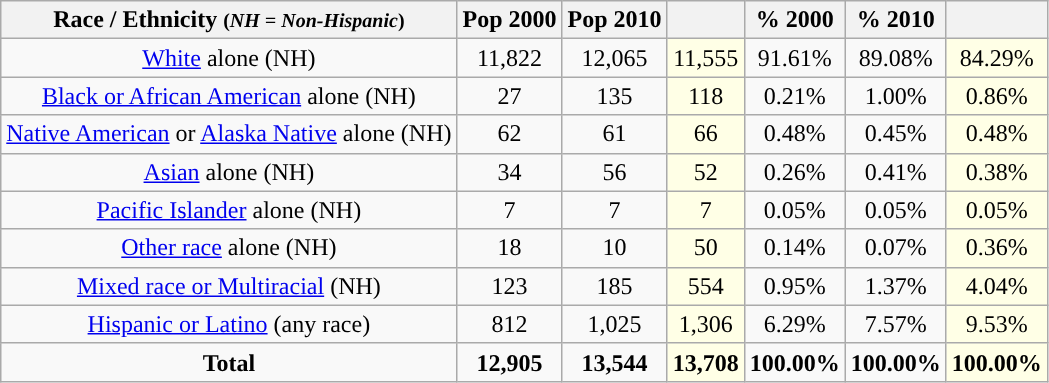<table class="wikitable" style="text-align:center;">
<tr>
<th>Race / Ethnicity <small>(<em>NH = Non-Hispanic</em>)</small></th>
<th>Pop 2000</th>
<th>Pop 2010</th>
<th></th>
<th>% 2000</th>
<th>% 2010</th>
<th></th>
</tr>
<tr>
<td><a href='#'>White</a> alone (NH)</td>
<td>11,822</td>
<td>12,065</td>
<td style='background: #ffffe6;'>11,555</td>
<td>91.61%</td>
<td>89.08%</td>
<td style='background: #ffffe6;'>84.29%</td>
</tr>
<tr>
<td><a href='#'>Black or African American</a> alone (NH)</td>
<td>27</td>
<td>135</td>
<td style='background: #ffffe6;'>118</td>
<td>0.21%</td>
<td>1.00%</td>
<td style='background: #ffffe6;'>0.86%</td>
</tr>
<tr>
<td><a href='#'>Native American</a> or <a href='#'>Alaska Native</a> alone (NH)</td>
<td>62</td>
<td>61</td>
<td style='background: #ffffe6;'>66</td>
<td>0.48%</td>
<td>0.45%</td>
<td style='background: #ffffe6;'>0.48%</td>
</tr>
<tr>
<td><a href='#'>Asian</a> alone (NH)</td>
<td>34</td>
<td>56</td>
<td style='background: #ffffe6;'>52</td>
<td>0.26%</td>
<td>0.41%</td>
<td style='background: #ffffe6;'>0.38%</td>
</tr>
<tr>
<td><a href='#'>Pacific Islander</a> alone (NH)</td>
<td>7</td>
<td>7</td>
<td style='background: #ffffe6;'>7</td>
<td>0.05%</td>
<td>0.05%</td>
<td style='background: #ffffe6;'>0.05%</td>
</tr>
<tr>
<td><a href='#'>Other race</a> alone (NH)</td>
<td>18</td>
<td>10</td>
<td style='background: #ffffe6;'>50</td>
<td>0.14%</td>
<td>0.07%</td>
<td style='background: #ffffe6;'>0.36%</td>
</tr>
<tr>
<td><a href='#'>Mixed race or Multiracial</a> (NH)</td>
<td>123</td>
<td>185</td>
<td style='background: #ffffe6;'>554</td>
<td>0.95%</td>
<td>1.37%</td>
<td style='background: #ffffe6;'>4.04%</td>
</tr>
<tr>
<td><a href='#'>Hispanic or Latino</a> (any race)</td>
<td>812</td>
<td>1,025</td>
<td style='background: #ffffe6;'>1,306</td>
<td>6.29%</td>
<td>7.57%</td>
<td style='background: #ffffe6;'>9.53%</td>
</tr>
<tr>
<td><strong>Total</strong></td>
<td><strong>12,905</strong></td>
<td><strong>13,544</strong></td>
<td style='background: #ffffe6;'><strong>13,708</strong></td>
<td><strong>100.00%</strong></td>
<td><strong>100.00%</strong></td>
<td style='background: #ffffe6;'><strong>100.00%</strong></td>
</tr>
</table>
